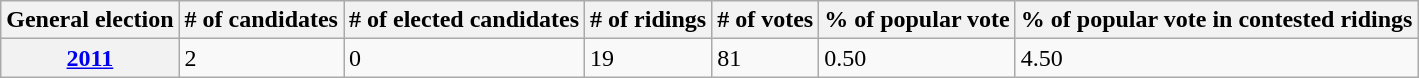<table class="wikitable">
<tr>
<th>General election</th>
<th># of candidates</th>
<th># of elected candidates</th>
<th># of ridings</th>
<th># of votes</th>
<th>% of popular vote</th>
<th>% of popular vote in contested ridings</th>
</tr>
<tr>
<th><a href='#'>2011</a></th>
<td>2</td>
<td>0</td>
<td>19</td>
<td>81</td>
<td>0.50</td>
<td>4.50</td>
</tr>
</table>
